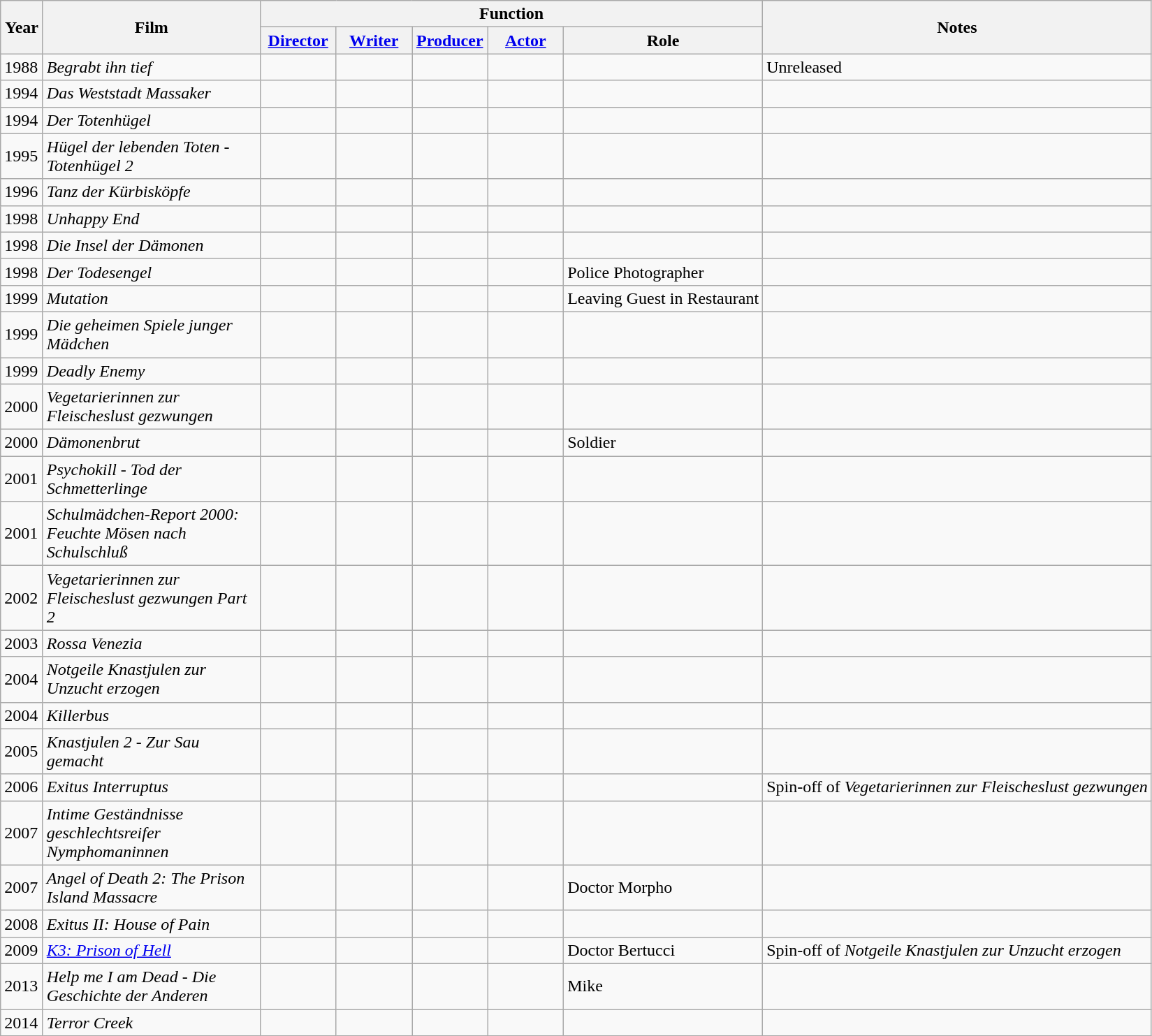<table class="wikitable" style="margin-right: 0;">
<tr>
<th rowspan="2" style="width:33px;">Year</th>
<th rowspan="2" style="width:200px;">Film</th>
<th colspan="5">Function</th>
<th rowspan="2">Notes</th>
</tr>
<tr>
<th style="width:65px;"><a href='#'>Director</a></th>
<th style="width:65px;"><a href='#'>Writer</a></th>
<th style="width:65px;"><a href='#'>Producer</a></th>
<th style="width:65px;"><a href='#'>Actor</a></th>
<th>Role</th>
</tr>
<tr>
<td>1988</td>
<td><em>Begrabt ihn tief</em></td>
<td></td>
<td></td>
<td></td>
<td></td>
<td></td>
<td>Unreleased</td>
</tr>
<tr>
<td>1994</td>
<td><em>Das Weststadt Massaker</em></td>
<td></td>
<td></td>
<td></td>
<td></td>
<td></td>
<td></td>
</tr>
<tr>
<td>1994</td>
<td><em>Der Totenhügel</em></td>
<td></td>
<td></td>
<td></td>
<td></td>
<td></td>
<td></td>
</tr>
<tr>
<td>1995</td>
<td><em>Hügel der lebenden Toten - Totenhügel 2</em></td>
<td></td>
<td></td>
<td></td>
<td></td>
<td></td>
<td></td>
</tr>
<tr>
<td>1996</td>
<td><em>Tanz der Kürbisköpfe</em></td>
<td></td>
<td></td>
<td></td>
<td></td>
<td></td>
<td></td>
</tr>
<tr>
<td>1998</td>
<td><em>Unhappy End</em></td>
<td></td>
<td></td>
<td></td>
<td></td>
<td></td>
<td></td>
</tr>
<tr>
<td>1998</td>
<td><em>Die Insel der Dämonen</em></td>
<td></td>
<td></td>
<td></td>
<td></td>
<td></td>
<td></td>
</tr>
<tr>
<td>1998</td>
<td><em>Der Todesengel</em></td>
<td></td>
<td></td>
<td></td>
<td></td>
<td>Police Photographer</td>
<td></td>
</tr>
<tr>
<td>1999</td>
<td><em>Mutation</em></td>
<td></td>
<td></td>
<td></td>
<td></td>
<td>Leaving Guest in Restaurant</td>
<td></td>
</tr>
<tr>
<td>1999</td>
<td><em>Die geheimen Spiele junger Mädchen</em></td>
<td></td>
<td></td>
<td></td>
<td></td>
<td></td>
<td></td>
</tr>
<tr>
<td>1999</td>
<td><em>Deadly Enemy</em></td>
<td></td>
<td></td>
<td></td>
<td></td>
<td></td>
<td></td>
</tr>
<tr>
<td>2000</td>
<td><em>Vegetarierinnen zur Fleischeslust gezwungen</em></td>
<td></td>
<td></td>
<td></td>
<td></td>
<td></td>
<td></td>
</tr>
<tr>
<td>2000</td>
<td><em>Dämonenbrut</em></td>
<td></td>
<td></td>
<td></td>
<td></td>
<td>Soldier</td>
<td></td>
</tr>
<tr>
<td>2001</td>
<td><em>Psychokill - Tod der Schmetterlinge</em></td>
<td></td>
<td></td>
<td></td>
<td></td>
<td></td>
<td></td>
</tr>
<tr>
<td>2001</td>
<td><em>Schulmädchen-Report 2000: Feuchte Mösen nach Schulschluß</em></td>
<td></td>
<td></td>
<td></td>
<td></td>
<td></td>
<td></td>
</tr>
<tr>
<td>2002</td>
<td><em>Vegetarierinnen zur Fleischeslust gezwungen Part 2</em></td>
<td></td>
<td></td>
<td></td>
<td></td>
<td></td>
<td></td>
</tr>
<tr>
<td>2003</td>
<td><em>Rossa Venezia</em></td>
<td></td>
<td></td>
<td></td>
<td></td>
<td></td>
<td></td>
</tr>
<tr>
<td>2004</td>
<td><em>Notgeile Knastjulen zur Unzucht erzogen</em></td>
<td></td>
<td></td>
<td></td>
<td></td>
<td></td>
<td></td>
</tr>
<tr>
<td>2004</td>
<td><em>Killerbus</em></td>
<td></td>
<td></td>
<td></td>
<td></td>
<td></td>
<td></td>
</tr>
<tr>
<td>2005</td>
<td><em>Knastjulen 2 - Zur Sau gemacht</em></td>
<td></td>
<td></td>
<td></td>
<td></td>
<td></td>
<td></td>
</tr>
<tr>
<td>2006</td>
<td><em>Exitus Interruptus</em></td>
<td></td>
<td></td>
<td></td>
<td></td>
<td></td>
<td>Spin-off of <em>Vegetarierinnen zur Fleischeslust gezwungen</em></td>
</tr>
<tr>
<td>2007</td>
<td><em>Intime Geständnisse geschlechtsreifer Nymphomaninnen</em></td>
<td></td>
<td></td>
<td></td>
<td></td>
<td></td>
<td></td>
</tr>
<tr>
<td>2007</td>
<td><em>Angel of Death 2: The Prison Island Massacre</em></td>
<td></td>
<td></td>
<td></td>
<td></td>
<td>Doctor Morpho</td>
<td></td>
</tr>
<tr>
<td>2008</td>
<td><em>Exitus II: House of Pain</em></td>
<td></td>
<td></td>
<td></td>
<td></td>
<td></td>
<td></td>
</tr>
<tr>
<td>2009</td>
<td><em><a href='#'>K3: Prison of Hell</a></em></td>
<td></td>
<td></td>
<td></td>
<td></td>
<td>Doctor Bertucci</td>
<td>Spin-off of <em>Notgeile Knastjulen zur Unzucht erzogen</em></td>
</tr>
<tr>
<td>2013</td>
<td><em>Help me I am Dead - Die Geschichte der Anderen</em></td>
<td></td>
<td></td>
<td></td>
<td></td>
<td>Mike</td>
<td></td>
</tr>
<tr>
<td>2014</td>
<td><em>Terror Creek</em></td>
<td></td>
<td></td>
<td></td>
<td></td>
<td></td>
<td></td>
</tr>
</table>
